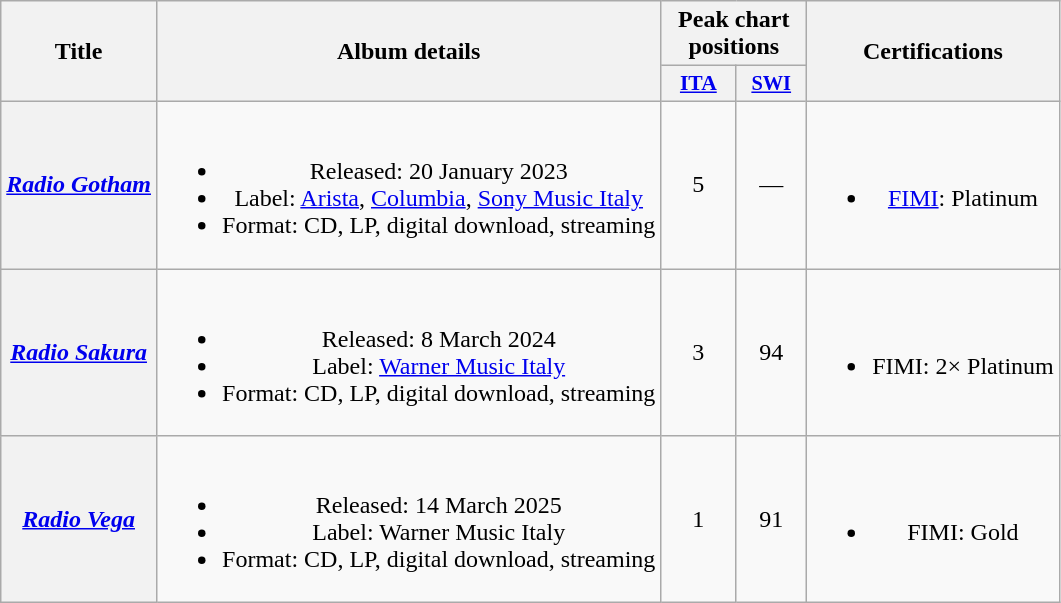<table class="wikitable plainrowheaders" style="text-align:center;">
<tr>
<th scope="col" rowspan="2">Title</th>
<th scope="col" rowspan="2">Album details</th>
<th scope="col" colspan="2">Peak chart positions</th>
<th scope="col" rowspan="2">Certifications</th>
</tr>
<tr>
<th scope="col" style="width:3em;font-size:90%;"><a href='#'>ITA</a><br></th>
<th scope="col" style="width:3em;font-size:85%;"><a href='#'>SWI</a><br></th>
</tr>
<tr>
<th scope="row"><em><a href='#'>Radio Gotham</a></em></th>
<td><br><ul><li>Released: 20 January 2023</li><li>Label: <a href='#'>Arista</a>, <a href='#'>Columbia</a>, <a href='#'>Sony Music Italy</a></li><li>Format: CD, LP, digital download, streaming</li></ul></td>
<td>5</td>
<td>—</td>
<td><br><ul><li><a href='#'>FIMI</a>: Platinum</li></ul></td>
</tr>
<tr>
<th scope="row"><em><a href='#'>Radio Sakura</a></em></th>
<td><br><ul><li>Released: 8 March 2024</li><li>Label: <a href='#'>Warner Music Italy</a></li><li>Format: CD, LP, digital download, streaming</li></ul></td>
<td>3</td>
<td>94</td>
<td><br><ul><li>FIMI: 2× Platinum</li></ul></td>
</tr>
<tr>
<th scope="row"><em><a href='#'>Radio Vega</a></em></th>
<td><br><ul><li>Released: 14 March 2025</li><li>Label: Warner Music Italy</li><li>Format: CD, LP, digital download, streaming</li></ul></td>
<td>1</td>
<td>91</td>
<td><br><ul><li>FIMI: Gold</li></ul></td>
</tr>
</table>
